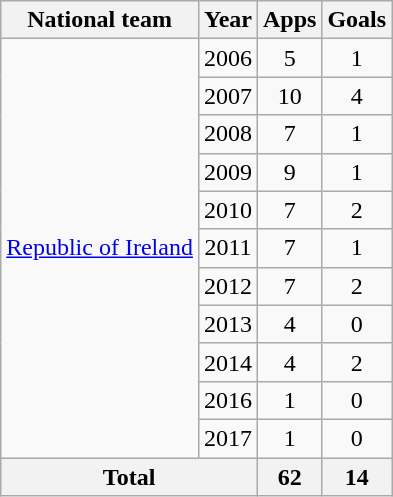<table class="wikitable" style="text-align:center">
<tr>
<th>National team</th>
<th>Year</th>
<th>Apps</th>
<th>Goals</th>
</tr>
<tr>
<td rowspan="11"><a href='#'>Republic of Ireland</a></td>
<td>2006</td>
<td>5</td>
<td>1</td>
</tr>
<tr>
<td>2007</td>
<td>10</td>
<td>4</td>
</tr>
<tr>
<td>2008</td>
<td>7</td>
<td>1</td>
</tr>
<tr>
<td>2009</td>
<td>9</td>
<td>1</td>
</tr>
<tr>
<td>2010</td>
<td>7</td>
<td>2</td>
</tr>
<tr>
<td>2011</td>
<td>7</td>
<td>1</td>
</tr>
<tr>
<td>2012</td>
<td>7</td>
<td>2</td>
</tr>
<tr>
<td>2013</td>
<td>4</td>
<td>0</td>
</tr>
<tr>
<td>2014</td>
<td>4</td>
<td>2</td>
</tr>
<tr>
<td>2016</td>
<td>1</td>
<td>0</td>
</tr>
<tr>
<td>2017</td>
<td>1</td>
<td>0</td>
</tr>
<tr>
<th colspan="2">Total</th>
<th>62</th>
<th>14</th>
</tr>
</table>
